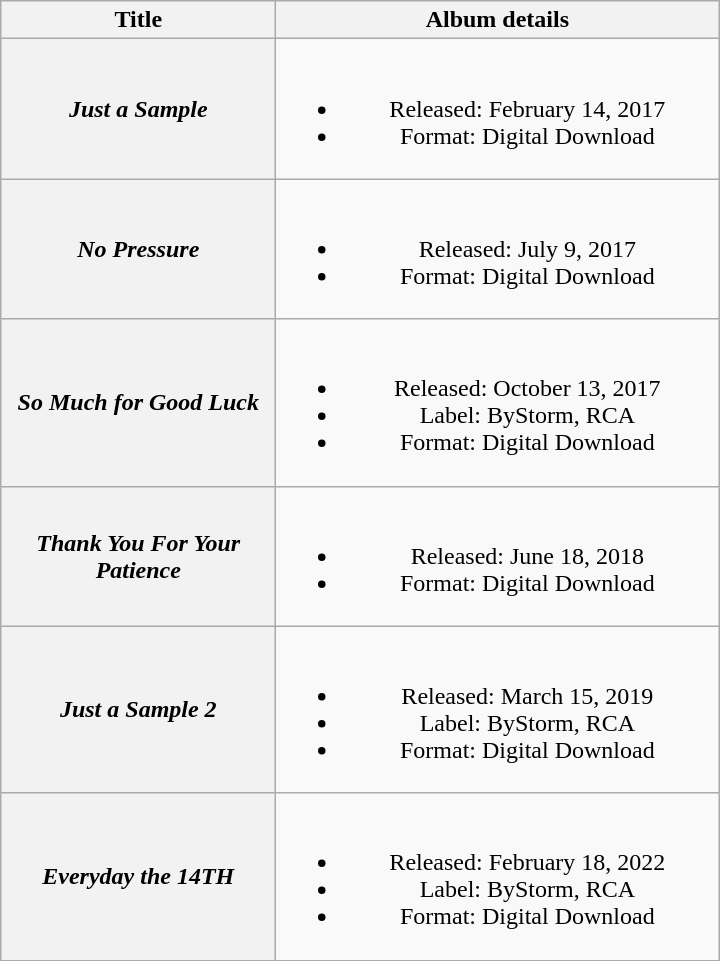<table class="wikitable plainrowheaders" style="text-align:center;">
<tr>
<th scope="col" style="width:11em;">Title</th>
<th scope="col" style="width:18em;">Album details</th>
</tr>
<tr>
<th scope="row"><em>Just a Sample</em></th>
<td><br><ul><li>Released: February 14, 2017</li><li>Format: Digital Download</li></ul></td>
</tr>
<tr>
<th scope="row"><em>No Pressure</em> </th>
<td><br><ul><li>Released: July 9, 2017</li><li>Format: Digital Download</li></ul></td>
</tr>
<tr>
<th scope="row"><em>So Much for Good Luck</em></th>
<td><br><ul><li>Released: October 13, 2017</li><li>Label: ByStorm, RCA</li><li>Format: Digital Download</li></ul></td>
</tr>
<tr>
<th scope="row"><em>Thank You For Your Patience</em></th>
<td><br><ul><li>Released: June 18, 2018</li><li>Format: Digital Download</li></ul></td>
</tr>
<tr>
<th scope="row"><em>Just a Sample 2</em></th>
<td><br><ul><li>Released: March 15, 2019</li><li>Label: ByStorm, RCA</li><li>Format: Digital Download</li></ul></td>
</tr>
<tr>
<th scope="row"><em>Everyday the 14TH</em></th>
<td><br><ul><li>Released: February 18, 2022</li><li>Label: ByStorm, RCA</li><li>Format: Digital Download</li></ul></td>
</tr>
</table>
